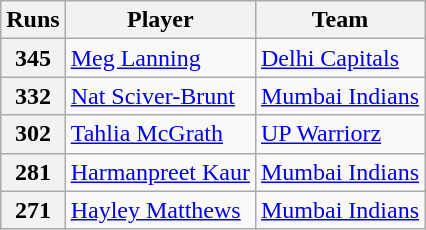<table class="wikitable">
<tr>
<th>Runs</th>
<th>Player</th>
<th>Team</th>
</tr>
<tr>
<th>345</th>
<td><a href='#'>Meg Lanning</a></td>
<td><a href='#'>Delhi Capitals</a></td>
</tr>
<tr>
<th>332</th>
<td><a href='#'>Nat Sciver-Brunt</a></td>
<td><a href='#'>Mumbai Indians</a></td>
</tr>
<tr>
<th>302</th>
<td><a href='#'>Tahlia McGrath</a></td>
<td><a href='#'>UP Warriorz</a></td>
</tr>
<tr>
<th>281</th>
<td><a href='#'>Harmanpreet Kaur</a></td>
<td><a href='#'>Mumbai Indians</a></td>
</tr>
<tr>
<th>271</th>
<td><a href='#'>Hayley Matthews</a></td>
<td><a href='#'>Mumbai Indians</a></td>
</tr>
</table>
